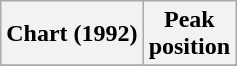<table class="wikitable plainrowheaders" style="text-align:center">
<tr>
<th scope="col">Chart (1992)</th>
<th scope="col">Peak<br>position</th>
</tr>
<tr>
</tr>
</table>
